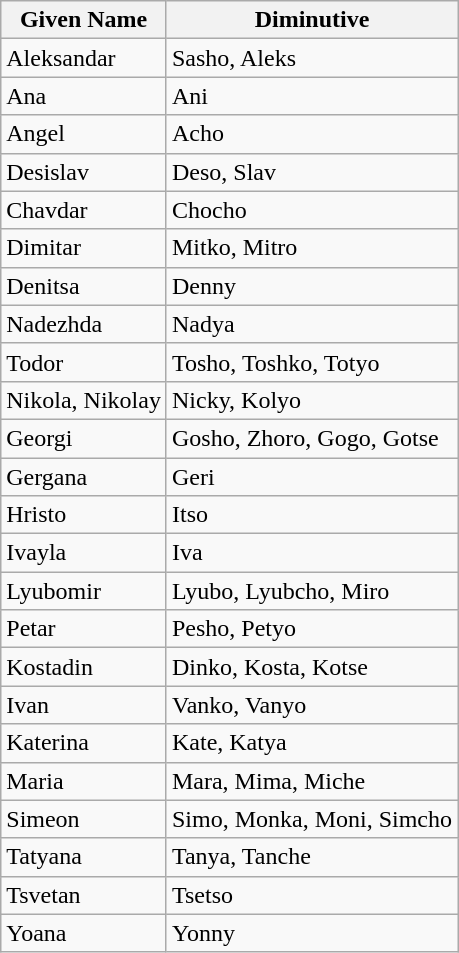<table class="wikitable">
<tr>
<th>Given Name</th>
<th>Diminutive</th>
</tr>
<tr>
<td>Aleksandar</td>
<td>Sasho, Aleks</td>
</tr>
<tr>
<td>Ana</td>
<td>Ani</td>
</tr>
<tr>
<td>Angel</td>
<td>Acho</td>
</tr>
<tr>
<td>Desislav</td>
<td>Deso, Slav</td>
</tr>
<tr>
<td>Chavdar</td>
<td>Chocho</td>
</tr>
<tr>
<td>Dimitar</td>
<td>Mitko, Mitro</td>
</tr>
<tr>
<td>Denitsa</td>
<td>Denny</td>
</tr>
<tr>
<td>Nadezhda</td>
<td>Nadya</td>
</tr>
<tr>
<td>Todor</td>
<td>Tosho, Toshko, Totyo</td>
</tr>
<tr>
<td>Nikola, Nikolay</td>
<td>Nicky, Kolyo</td>
</tr>
<tr>
<td>Georgi</td>
<td>Gosho, Zhoro, Gogo, Gotse</td>
</tr>
<tr>
<td>Gergana</td>
<td>Geri</td>
</tr>
<tr>
<td>Hristo</td>
<td>Itso</td>
</tr>
<tr>
<td>Ivayla</td>
<td>Iva</td>
</tr>
<tr>
<td>Lyubomir</td>
<td>Lyubo, Lyubcho, Miro</td>
</tr>
<tr>
<td>Petar</td>
<td>Pesho, Petyo</td>
</tr>
<tr>
<td>Kostadin</td>
<td>Dinko, Kosta, Kotse</td>
</tr>
<tr>
<td>Ivan</td>
<td>Vanko, Vanyo</td>
</tr>
<tr>
<td>Katerina</td>
<td>Kate, Katya</td>
</tr>
<tr>
<td>Maria</td>
<td>Mara, Mima, Miche</td>
</tr>
<tr>
<td>Simeon</td>
<td>Simo, Monka, Moni, Simcho</td>
</tr>
<tr>
<td>Tatyana</td>
<td>Tanya, Tanche</td>
</tr>
<tr>
<td>Tsvetan</td>
<td>Tsetso</td>
</tr>
<tr>
<td>Yoana</td>
<td>Yonny</td>
</tr>
</table>
